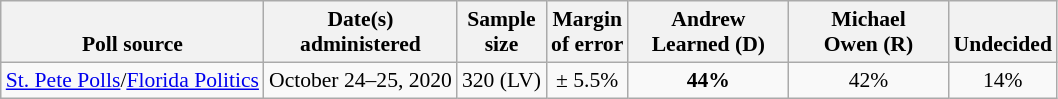<table class="wikitable" style="font-size:90%;text-align:center;">
<tr valign=bottom>
<th>Poll source</th>
<th>Date(s)<br>administered</th>
<th>Sample<br>size</th>
<th>Margin<br>of error</th>
<th style="width:100px;">Andrew<br>Learned (D)</th>
<th style="width:100px;">Michael<br>Owen (R)</th>
<th>Undecided</th>
</tr>
<tr>
<td style="text-align:left;"><a href='#'>St. Pete Polls</a>/<a href='#'>Florida Politics</a></td>
<td>October 24–25, 2020</td>
<td>320 (LV)</td>
<td>± 5.5%</td>
<td><strong>44%</strong></td>
<td>42%</td>
<td>14%</td>
</tr>
</table>
